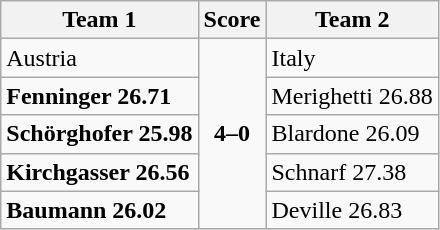<table class="wikitable">
<tr>
<th>Team 1</th>
<th>Score</th>
<th>Team 2</th>
</tr>
<tr>
<td> Austria</td>
<td rowspan=5 align="center"><strong>4–0</strong></td>
<td> Italy</td>
</tr>
<tr>
<td><strong>Fenninger 26.71</strong></td>
<td>Merighetti 26.88</td>
</tr>
<tr>
<td><strong>Schörghofer 25.98</strong></td>
<td>Blardone 26.09</td>
</tr>
<tr>
<td><strong>Kirchgasser 26.56</strong></td>
<td>Schnarf 27.38</td>
</tr>
<tr>
<td><strong>Baumann 26.02</strong></td>
<td>Deville 26.83</td>
</tr>
</table>
